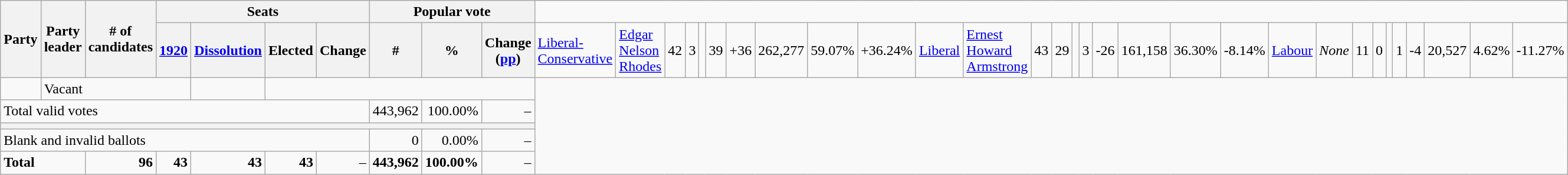<table class="wikitable">
<tr>
<th rowspan="2" colspan="2">Party</th>
<th rowspan="2">Party leader</th>
<th rowspan="2"># of<br>candidates</th>
<th colspan="4">Seats</th>
<th colspan="3">Popular vote</th>
</tr>
<tr>
<th><a href='#'>1920</a></th>
<th><span><a href='#'>Dissolution</a></span></th>
<th>Elected</th>
<th>Change</th>
<th>#</th>
<th>%</th>
<th>Change (<a href='#'>pp</a>)<br></th>
<td><a href='#'>Liberal-Conservative</a></td>
<td><a href='#'>Edgar Nelson Rhodes</a></td>
<td align="right">42</td>
<td align="right">3</td>
<td align="right"></td>
<td align="right">39</td>
<td align="right">+36</td>
<td align="right">262,277</td>
<td align="right">59.07%</td>
<td align="right">+36.24%<br></td>
<td><a href='#'>Liberal</a></td>
<td><a href='#'>Ernest Howard Armstrong</a></td>
<td align="right">43</td>
<td align="right">29</td>
<td align="right"></td>
<td align="right">3</td>
<td align="right">-26</td>
<td align="right">161,158</td>
<td align="right">36.30%</td>
<td align="right">-8.14%<br></td>
<td><a href='#'>Labour</a></td>
<td><em>None</em></td>
<td align="right">11</td>
<td align="right">0</td>
<td align="right"></td>
<td align="right">1</td>
<td align="right">-4</td>
<td align="right">20,527</td>
<td align="right">4.62%</td>
<td align="right">-11.27%</td>
</tr>
<tr>
<td> </td>
<td colspan=4>Vacant</td>
<td align="right"></td>
<td colspan=5> </td>
</tr>
<tr>
<td colspan="8">Total valid votes</td>
<td align="right">443,962</td>
<td align="right">100.00%</td>
<td align="right">–</td>
</tr>
<tr>
<th colspan="11"></th>
</tr>
<tr>
<td colspan="8">Blank and invalid ballots</td>
<td align="right">0</td>
<td align="right">0.00%</td>
<td align="right">–</td>
</tr>
<tr>
<td colspan=3><strong>Total</strong></td>
<td align="right"><strong>96</strong></td>
<td align="right"><strong>43</strong></td>
<td align="right"><strong>43</strong></td>
<td align="right"><strong>43</strong></td>
<td align="right">–</td>
<td align="right"><strong>443,962</strong></td>
<td align="right"><strong>100.00%</strong></td>
<td align="right">–</td>
</tr>
</table>
